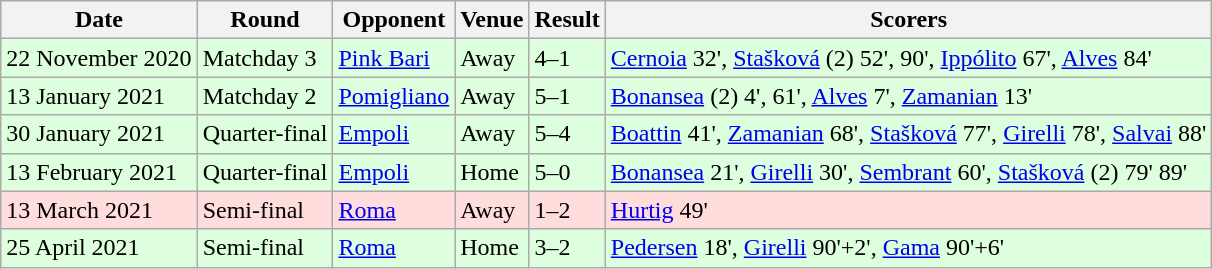<table class="wikitable" style="text-align:left">
<tr>
<th>Date</th>
<th>Round</th>
<th>Opponent</th>
<th>Venue</th>
<th>Result</th>
<th>Scorers</th>
</tr>
<tr style="background:#ddffdd">
<td>22 November 2020</td>
<td>Matchday 3</td>
<td><a href='#'>Pink Bari</a></td>
<td>Away</td>
<td>4–1</td>
<td><a href='#'>Cernoia</a> 32', <a href='#'>Stašková</a> (2) 52', 90', <a href='#'>Ippólito</a> 67', <a href='#'>Alves</a> 84'</td>
</tr>
<tr style="background:#ddffdd">
<td>13 January 2021</td>
<td>Matchday 2</td>
<td><a href='#'>Pomigliano</a></td>
<td>Away</td>
<td>5–1</td>
<td><a href='#'>Bonansea</a> (2) 4', 61', <a href='#'>Alves</a> 7', <a href='#'>Zamanian</a> 13'</td>
</tr>
<tr style="background:#ddffdd">
<td>30 January 2021</td>
<td>Quarter-final</td>
<td><a href='#'>Empoli</a></td>
<td>Away</td>
<td>5–4</td>
<td><a href='#'>Boattin</a> 41', <a href='#'>Zamanian</a> 68', <a href='#'>Stašková</a> 77', <a href='#'>Girelli</a> 78', <a href='#'>Salvai</a> 88'</td>
</tr>
<tr style="background:#ddffdd">
<td>13 February 2021</td>
<td>Quarter-final</td>
<td><a href='#'>Empoli</a></td>
<td>Home</td>
<td>5–0</td>
<td><a href='#'>Bonansea</a> 21', <a href='#'>Girelli</a> 30', <a href='#'>Sembrant</a> 60', <a href='#'>Stašková</a> (2) 79' 89'</td>
</tr>
<tr style="background:#ffdddd">
<td>13 March 2021</td>
<td>Semi-final</td>
<td><a href='#'>Roma</a></td>
<td>Away</td>
<td>1–2</td>
<td><a href='#'>Hurtig</a> 49'</td>
</tr>
<tr style="background:#ddffdd">
<td>25 April 2021</td>
<td>Semi-final</td>
<td><a href='#'>Roma</a></td>
<td>Home</td>
<td>3–2</td>
<td><a href='#'>Pedersen</a> 18', <a href='#'>Girelli</a> 90'+2', <a href='#'>Gama</a> 90'+6'</td>
</tr>
</table>
